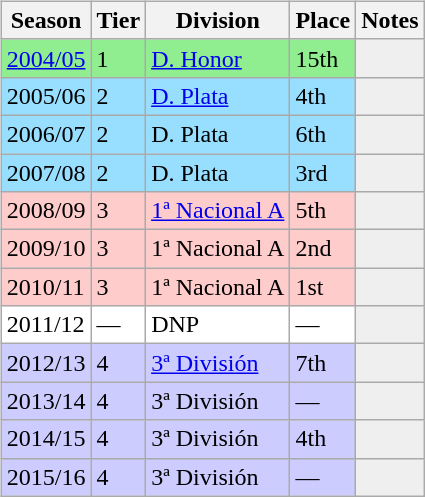<table>
<tr>
<td valign="top" width=0%><br><table class="wikitable">
<tr style="background:#f0f6fa;">
<th><strong>Season</strong></th>
<th><strong>Tier</strong></th>
<th><strong>Division</strong></th>
<th><strong>Place</strong></th>
<th><strong>Notes</strong></th>
</tr>
<tr>
<td style="background:#90EE90;"><a href='#'>2004/05</a></td>
<td style="background:#90EE90;">1</td>
<td style="background:#90EE90;"><a href='#'>D. Honor</a></td>
<td style="background:#90EE90;">15th</td>
<th style="background:#efefef;"></th>
</tr>
<tr>
<td style="background:#97DEFF;">2005/06</td>
<td style="background:#97DEFF;">2</td>
<td style="background:#97DEFF;"><a href='#'>D. Plata</a></td>
<td style="background:#97DEFF;">4th</td>
<th style="background:#efefef;"></th>
</tr>
<tr>
<td style="background:#97DEFF;">2006/07</td>
<td style="background:#97DEFF;">2</td>
<td style="background:#97DEFF;">D. Plata</td>
<td style="background:#97DEFF;">6th</td>
<th style="background:#efefef;"></th>
</tr>
<tr>
<td style="background:#97DEFF;">2007/08</td>
<td style="background:#97DEFF;">2</td>
<td style="background:#97DEFF;">D. Plata</td>
<td style="background:#97DEFF;">3rd</td>
<th style="background:#efefef;"></th>
</tr>
<tr>
<td style="background:#FFCCCC;">2008/09</td>
<td style="background:#FFCCCC;">3</td>
<td style="background:#FFCCCC;"><a href='#'>1ª Nacional A</a></td>
<td style="background:#FFCCCC;">5th</td>
<th style="background:#efefef;"></th>
</tr>
<tr>
<td style="background:#FFCCCC;">2009/10</td>
<td style="background:#FFCCCC;">3</td>
<td style="background:#FFCCCC;">1ª Nacional A</td>
<td style="background:#FFCCCC;">2nd</td>
<th style="background:#efefef;"></th>
</tr>
<tr>
<td style="background:#FFCCCC;">2010/11</td>
<td style="background:#FFCCCC;">3</td>
<td style="background:#FFCCCC;">1ª Nacional A</td>
<td style="background:#FFCCCC;">1st</td>
<th style="background:#efefef;"></th>
</tr>
<tr>
<td style="background:#FFFFFF;">2011/12</td>
<td style="background:#FFFFFF;">—</td>
<td style="background:#FFFFFF;">DNP</td>
<td style="background:#FFFFFF;">—</td>
<th style="background:#efefef;"></th>
</tr>
<tr>
<td style="background:#ccccff;">2012/13</td>
<td style="background:#ccccff;">4</td>
<td style="background:#ccccff;"><a href='#'>3ª División</a></td>
<td style="background:#ccccff;">7th</td>
<th style="background:#efefef;"></th>
</tr>
<tr>
<td style="background:#ccccff;">2013/14</td>
<td style="background:#ccccff;">4</td>
<td style="background:#ccccff;">3ª División</td>
<td style="background:#ccccff;">—</td>
<th style="background:#efefef;"></th>
</tr>
<tr>
<td style="background:#ccccff;">2014/15</td>
<td style="background:#ccccff;">4</td>
<td style="background:#ccccff;">3ª División</td>
<td style="background:#ccccff;">4th</td>
<th style="background:#efefef;"></th>
</tr>
<tr>
<td style="background:#ccccff;">2015/16</td>
<td style="background:#ccccff;">4</td>
<td style="background:#ccccff;">3ª División</td>
<td style="background:#ccccff;">—</td>
<th style="background:#efefef;"></th>
</tr>
</table>
</td>
</tr>
</table>
